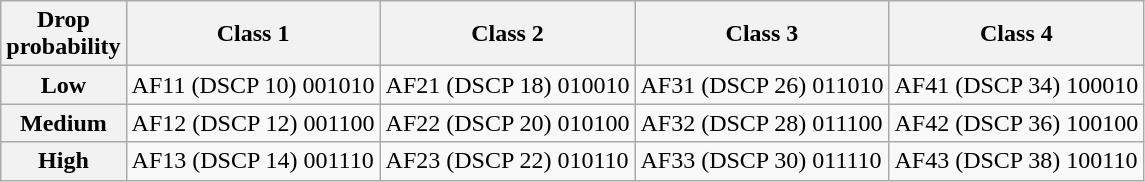<table class="wikitable">
<tr>
<th>Drop<br>probability</th>
<th>Class 1</th>
<th>Class 2</th>
<th>Class 3</th>
<th>Class 4</th>
</tr>
<tr>
<th>Low</th>
<td>AF11 (DSCP 10) 001010</td>
<td>AF21 (DSCP 18) 010010</td>
<td>AF31 (DSCP 26) 011010</td>
<td>AF41 (DSCP 34) 100010</td>
</tr>
<tr>
<th>Medium</th>
<td>AF12 (DSCP 12) 001100</td>
<td>AF22 (DSCP 20) 010100</td>
<td>AF32 (DSCP 28) 011100</td>
<td>AF42 (DSCP 36) 100100</td>
</tr>
<tr>
<th>High</th>
<td>AF13 (DSCP 14) 001110</td>
<td>AF23 (DSCP 22) 010110</td>
<td>AF33 (DSCP 30) 011110</td>
<td>AF43 (DSCP 38) 100110</td>
</tr>
</table>
